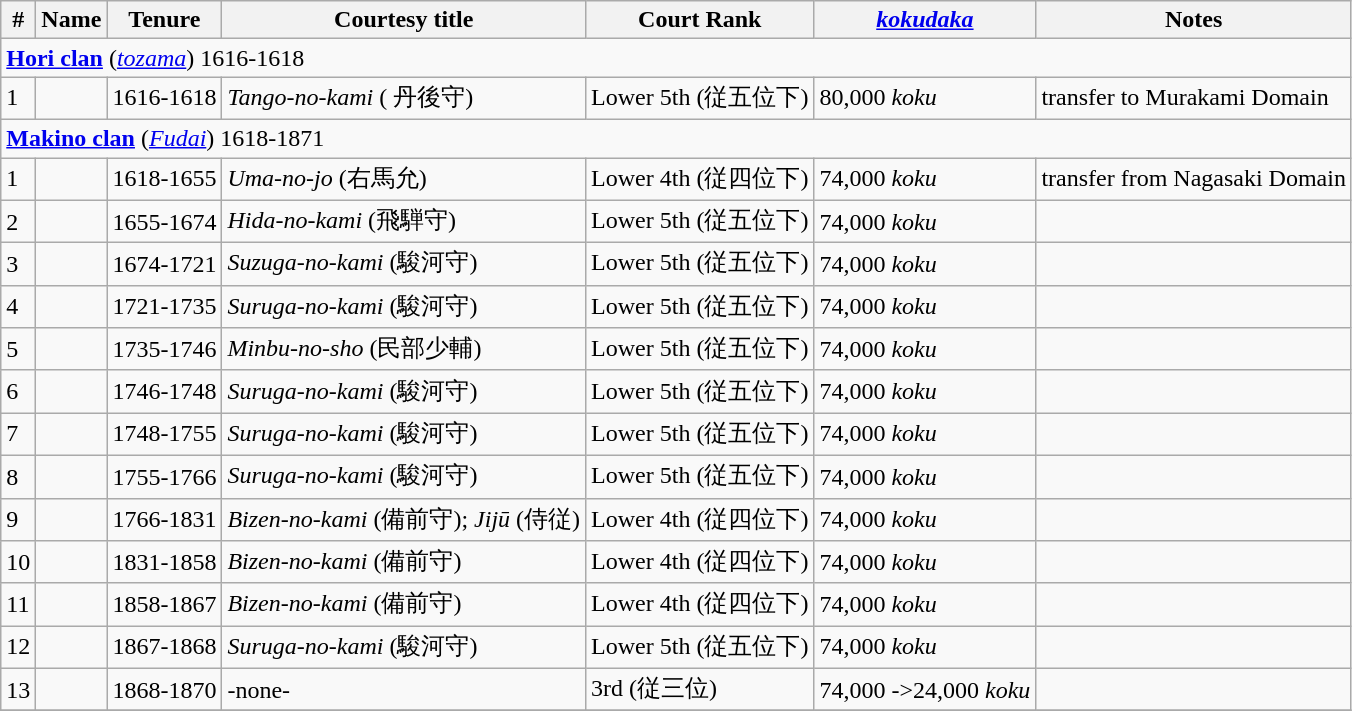<table class=wikitable>
<tr>
<th>#</th>
<th>Name</th>
<th>Tenure</th>
<th>Courtesy title</th>
<th>Court Rank</th>
<th><em><a href='#'>kokudaka</a></em></th>
<th>Notes</th>
</tr>
<tr>
<td colspan=7> <strong><a href='#'>Hori clan</a></strong> (<em><a href='#'>tozama</a></em>) 1616-1618</td>
</tr>
<tr>
<td>1</td>
<td></td>
<td>1616-1618</td>
<td><em>Tango-no-kami</em> ( 丹後守)</td>
<td>Lower 5th (従五位下)</td>
<td>80,000 <em>koku</em></td>
<td>transfer to Murakami Domain</td>
</tr>
<tr>
<td colspan=7> <strong><a href='#'>Makino clan</a></strong> (<em><a href='#'>Fudai</a></em>) 1618-1871</td>
</tr>
<tr>
<td>1</td>
<td></td>
<td>1618-1655</td>
<td><em>Uma-no-jo</em> (右馬允)</td>
<td>Lower 4th (従四位下)</td>
<td>74,000 <em>koku</em></td>
<td>transfer from Nagasaki Domain</td>
</tr>
<tr>
<td>2</td>
<td></td>
<td>1655-1674</td>
<td><em>Hida-no-kami</em> (飛騨守)</td>
<td>Lower 5th (従五位下)</td>
<td>74,000 <em>koku</em></td>
<td></td>
</tr>
<tr>
<td>3</td>
<td></td>
<td>1674-1721</td>
<td><em>Suzuga-no-kami</em> (駿河守)</td>
<td>Lower 5th (従五位下)</td>
<td>74,000 <em>koku</em></td>
<td></td>
</tr>
<tr>
<td>4</td>
<td></td>
<td>1721-1735</td>
<td><em>Suruga-no-kami</em> (駿河守)</td>
<td>Lower 5th (従五位下)</td>
<td>74,000 <em>koku</em></td>
<td></td>
</tr>
<tr>
<td>5</td>
<td></td>
<td>1735-1746</td>
<td><em>Minbu-no-sho</em> (民部少輔)</td>
<td>Lower 5th (従五位下)</td>
<td>74,000 <em>koku</em></td>
<td></td>
</tr>
<tr>
<td>6</td>
<td></td>
<td>1746-1748</td>
<td><em>Suruga-no-kami</em> (駿河守)</td>
<td>Lower 5th (従五位下)</td>
<td>74,000 <em>koku</em></td>
<td></td>
</tr>
<tr>
<td>7</td>
<td></td>
<td>1748-1755</td>
<td><em>Suruga-no-kami</em> (駿河守)</td>
<td>Lower 5th (従五位下)</td>
<td>74,000 <em>koku</em></td>
<td></td>
</tr>
<tr>
<td>8</td>
<td></td>
<td>1755-1766</td>
<td><em>Suruga-no-kami</em> (駿河守)</td>
<td>Lower 5th (従五位下)</td>
<td>74,000 <em>koku</em></td>
<td></td>
</tr>
<tr>
<td>9</td>
<td></td>
<td>1766-1831</td>
<td><em>Bizen-no-kami</em> (備前守); <em>Jijū</em> (侍従)</td>
<td>Lower 4th (従四位下)</td>
<td>74,000 <em>koku</em></td>
<td></td>
</tr>
<tr>
<td>10</td>
<td></td>
<td>1831-1858</td>
<td><em>Bizen-no-kami</em> (備前守)</td>
<td>Lower 4th (従四位下)</td>
<td>74,000 <em>koku</em></td>
<td></td>
</tr>
<tr>
<td>11</td>
<td></td>
<td>1858-1867</td>
<td><em>Bizen-no-kami</em> (備前守)</td>
<td>Lower 4th (従四位下)</td>
<td>74,000 <em>koku</em></td>
<td></td>
</tr>
<tr>
<td>12</td>
<td></td>
<td>1867-1868</td>
<td><em>Suruga-no-kami</em> (駿河守)</td>
<td>Lower 5th (従五位下)</td>
<td>74,000 <em>koku</em></td>
<td></td>
</tr>
<tr>
<td>13</td>
<td></td>
<td>1868-1870</td>
<td>-none-</td>
<td>3rd (従三位)</td>
<td>74,000 ->24,000 <em>koku</em></td>
<td></td>
</tr>
<tr>
</tr>
</table>
